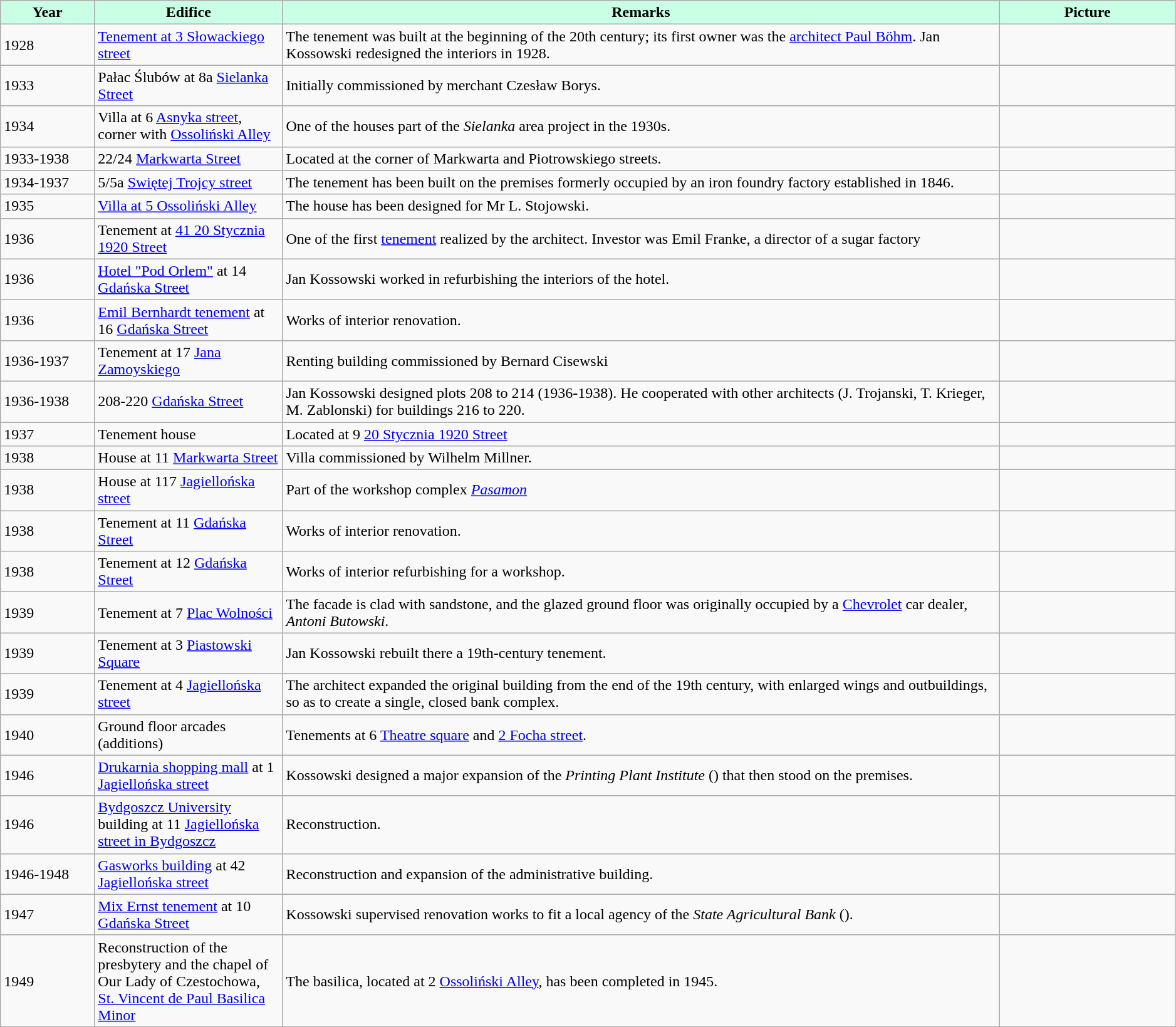<table class="wikitable" style="width:99%; height: 14em;">
<tr align="center" bgcolor="#C9FFE5">
<td width=8%><strong>Year</strong></td>
<td width=16%><strong>Edifice</strong></td>
<td width=61%><strong>Remarks</strong></td>
<td width=15%><strong>Picture</strong></td>
</tr>
<tr ----bgcolor="#FFFFFF">
<td>1928</td>
<td><a href='#'>Tenement at 3 Słowackiego street</a></td>
<td>The tenement was built at the beginning of the 20th century; its first owner was the <a href='#'>architect Paul Böhm</a>. Jan Kossowski redesigned the interiors in 1928.</td>
<td></td>
</tr>
<tr ---->
<td>1933</td>
<td>Pałac Ślubów at 8a <a href='#'>Sielanka Street</a></td>
<td>Initially commissioned by merchant Czesław Borys.</td>
<td></td>
</tr>
<tr ----bgcolor="#FFFFFF">
<td>1934</td>
<td>Villa at 6 <a href='#'>Asnyka street</a>, corner with <a href='#'>Ossoliński Alley</a></td>
<td>One of the houses part of the <em>Sielanka</em> area project in the 1930s.</td>
<td></td>
</tr>
<tr ---->
<td>1933-1938</td>
<td>22/24 <a href='#'>Markwarta Street</a></td>
<td>Located at the corner of Markwarta and Piotrowskiego streets.</td>
<td></td>
</tr>
<tr ----bgcolor="#FFFFFF">
<td>1934-1937</td>
<td>5/5a <a href='#'>Swiętej Trojcy street</a></td>
<td>The tenement has been built on the premises formerly occupied by an iron foundry factory established in 1846.</td>
<td></td>
</tr>
<tr ---->
<td>1935</td>
<td><a href='#'>Villa at 5 Ossoliński Alley</a></td>
<td>The house has been designed for Mr L. Stojowski.</td>
<td></td>
</tr>
<tr ----bgcolor="#FFFFFF">
<td>1936</td>
<td>Tenement at <a href='#'>41 20 Stycznia 1920 Street</a></td>
<td>One of the first <a href='#'>tenement</a> realized by the architect. Investor was Emil Franke, a director of a sugar factory</td>
<td></td>
</tr>
<tr ---->
<td>1936</td>
<td><a href='#'>Hotel "Pod Orlem"</a> at 14 <a href='#'>Gdańska Street</a></td>
<td>Jan Kossowski worked in refurbishing the interiors of the hotel.</td>
<td></td>
</tr>
<tr ----bgcolor="#FFFFFF">
<td>1936</td>
<td><a href='#'>Emil Bernhardt tenement</a> at 16 <a href='#'>Gdańska Street</a></td>
<td>Works of interior renovation.</td>
<td></td>
</tr>
<tr ---->
<td>1936-1937</td>
<td>Tenement at 17 <a href='#'>Jana Zamoyskiego</a></td>
<td>Renting building commissioned by Bernard Cisewski</td>
<td></td>
</tr>
<tr ----bgcolor="#FFFFFF">
<td>1936-1938</td>
<td>208-220 <a href='#'>Gdańska Street</a></td>
<td>Jan Kossowski designed plots 208 to 214 (1936-1938). He cooperated with other architects (J. Trojanski, T. Krieger, M. Zablonski) for buildings 216 to 220.</td>
<td></td>
</tr>
<tr ---->
<td>1937</td>
<td>Tenement house</td>
<td>Located at 9 <a href='#'>20 Stycznia 1920 Street</a></td>
<td></td>
</tr>
<tr ----bgcolor="#FFFFFF">
<td>1938</td>
<td>House at 11 <a href='#'>Markwarta Street</a></td>
<td>Villa commissioned by Wilhelm Millner.</td>
<td></td>
</tr>
<tr ---->
<td>1938</td>
<td>House at 117 <a href='#'>Jagiellońska street</a></td>
<td>Part of the workshop complex <em><a href='#'>Pasamon</a></em></td>
<td></td>
</tr>
<tr ----bgcolor="#FFFFFF">
<td>1938</td>
<td>Tenement at 11 <a href='#'>Gdańska Street</a></td>
<td>Works of interior renovation.</td>
<td></td>
</tr>
<tr ---->
<td>1938</td>
<td>Tenement at 12 <a href='#'>Gdańska Street</a></td>
<td>Works of interior refurbishing for a workshop.</td>
<td></td>
</tr>
<tr ----bgcolor="#FFFFFF">
<td>1939</td>
<td>Tenement at 7 <a href='#'>Plac Wolności</a></td>
<td>The facade is clad with sandstone, and the glazed ground floor was originally occupied by a <a href='#'>Chevrolet</a> car dealer, <em>Antoni Butowski</em>.</td>
<td></td>
</tr>
<tr ---->
<td>1939</td>
<td>Tenement at 3 <a href='#'>Piastowski Square</a></td>
<td>Jan Kossowski rebuilt there a 19th-century tenement.</td>
<td></td>
</tr>
<tr ----bgcolor="#FFFFFF">
<td>1939</td>
<td>Tenement at 4 <a href='#'>Jagiellońska street</a></td>
<td>The architect expanded the original building from the end of the 19th century, with enlarged wings and outbuildings, so as to create a single, closed bank complex.</td>
<td></td>
</tr>
<tr ---->
<td>1940</td>
<td>Ground floor arcades (additions)</td>
<td>Tenements at 6 <a href='#'>Theatre square</a> and <a href='#'>2 Focha street</a>.</td>
<td></td>
</tr>
<tr ----bgcolor="#FFFFFF">
<td>1946</td>
<td><a href='#'>Drukarnia shopping mall</a> at 1 <a href='#'>Jagiellońska street</a></td>
<td>Kossowski designed a major expansion of the <em>Printing Plant Institute</em> () that then stood on the premises.</td>
<td></td>
</tr>
<tr ---->
<td>1946</td>
<td><a href='#'>Bydgoszcz University</a> building at 11 <a href='#'>Jagiellońska street in Bydgoszcz</a></td>
<td>Reconstruction.</td>
<td></td>
</tr>
<tr ----bgcolor="#FFFFFF">
<td>1946-1948</td>
<td><a href='#'>Gasworks building</a> at 42 <a href='#'>Jagiellońska street</a></td>
<td>Reconstruction and expansion of the administrative building.</td>
<td></td>
</tr>
<tr ---->
<td>1947</td>
<td><a href='#'>Mix Ernst tenement</a> at 10 <a href='#'>Gdańska Street</a></td>
<td>Kossowski supervised renovation works to fit a local agency of the <em> State Agricultural Bank </em> ().</td>
<td></td>
</tr>
<tr ----bgcolor="#FFFFFF">
<td>1949</td>
<td>Reconstruction of the presbytery and the chapel of Our Lady of Czestochowa, <a href='#'>St. Vincent de Paul Basilica Minor</a></td>
<td>The basilica, located at 2 <a href='#'>Ossoliński Alley</a>, has been completed in 1945.</td>
<td></td>
</tr>
</table>
